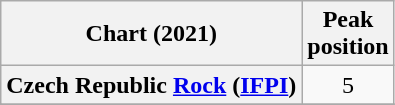<table class="wikitable plainrowheaders sortable" style="text-align:center">
<tr>
<th scope="col">Chart (2021)</th>
<th scope="col">Peak<br>position</th>
</tr>
<tr>
<th scope="row">Czech Republic <a href='#'>Rock</a> (<a href='#'>IFPI</a>)</th>
<td style="text-align:center">5</td>
</tr>
<tr>
</tr>
<tr>
</tr>
</table>
